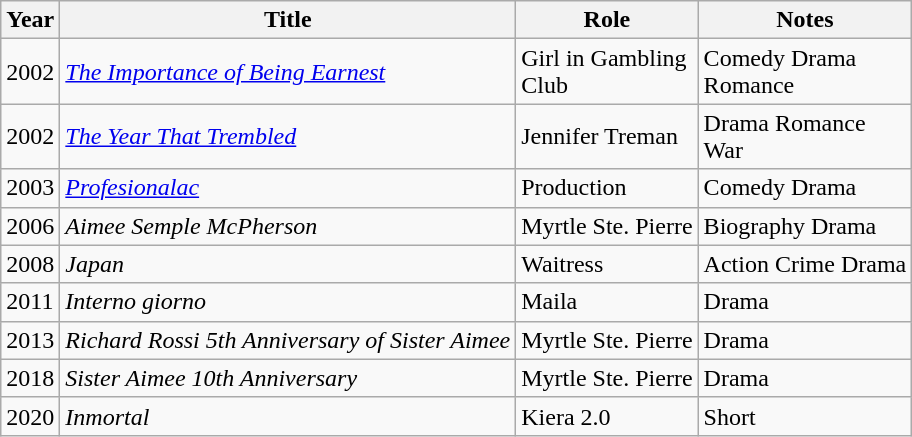<table class="wikitable">
<tr>
<th>Year</th>
<th>Title</th>
<th>Role</th>
<th>Notes</th>
</tr>
<tr>
<td>2002</td>
<td><em><a href='#'>The Importance of Being Earnest</a></em></td>
<td>Girl in Gambling<br>Club</td>
<td>Comedy Drama<br>Romance</td>
</tr>
<tr>
<td>2002</td>
<td><em><a href='#'>The Year That Trembled</a></em></td>
<td>Jennifer Treman</td>
<td>Drama Romance<br>War</td>
</tr>
<tr>
<td>2003</td>
<td><em><a href='#'>Profesionalac</a></em></td>
<td>Production</td>
<td>Comedy Drama</td>
</tr>
<tr>
<td>2006</td>
<td><em>Aimee Semple McPherson</em></td>
<td>Myrtle Ste. Pierre</td>
<td>Biography Drama</td>
</tr>
<tr>
<td>2008</td>
<td><em>Japan</em></td>
<td>Waitress</td>
<td>Action Crime Drama</td>
</tr>
<tr>
<td>2011</td>
<td><em>Interno giorno</em></td>
<td>Maila</td>
<td>Drama</td>
</tr>
<tr>
<td>2013</td>
<td><em>Richard Rossi 5th Anniversary of Sister Aimee</em></td>
<td>Myrtle Ste. Pierre</td>
<td>Drama</td>
</tr>
<tr>
<td>2018</td>
<td><em>Sister Aimee 10th Anniversary</em></td>
<td>Myrtle Ste. Pierre</td>
<td>Drama</td>
</tr>
<tr>
<td>2020</td>
<td><em>Inmortal</em></td>
<td>Kiera 2.0</td>
<td>Short</td>
</tr>
</table>
